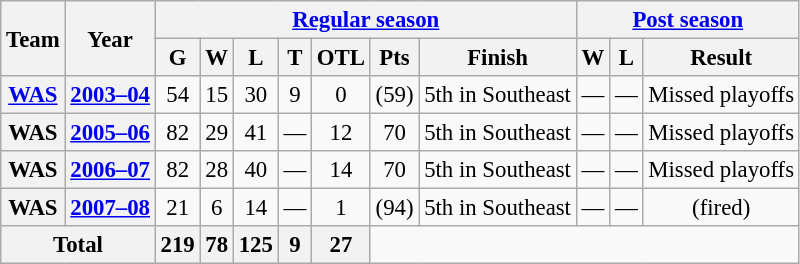<table class="wikitable" style="font-size: 95%; text-align:center;">
<tr>
<th rowspan="2">Team</th>
<th rowspan="2">Year</th>
<th colspan="7"><a href='#'>Regular season</a></th>
<th colspan="3"><a href='#'>Post season</a></th>
</tr>
<tr>
<th>G</th>
<th>W</th>
<th>L</th>
<th>T</th>
<th>OTL</th>
<th>Pts</th>
<th>Finish</th>
<th>W</th>
<th>L</th>
<th>Result</th>
</tr>
<tr>
<th><a href='#'>WAS</a></th>
<th><a href='#'>2003–04</a></th>
<td>54</td>
<td>15</td>
<td>30</td>
<td>9</td>
<td>0</td>
<td>(59)</td>
<td>5th in Southeast</td>
<td>—</td>
<td>—</td>
<td>Missed playoffs</td>
</tr>
<tr>
<th>WAS</th>
<th><a href='#'>2005–06</a></th>
<td>82</td>
<td>29</td>
<td>41</td>
<td>—</td>
<td>12</td>
<td>70</td>
<td>5th in Southeast</td>
<td>—</td>
<td>—</td>
<td>Missed playoffs</td>
</tr>
<tr>
<th>WAS</th>
<th><a href='#'>2006–07</a></th>
<td>82</td>
<td>28</td>
<td>40</td>
<td>—</td>
<td>14</td>
<td>70</td>
<td>5th in Southeast</td>
<td>—</td>
<td>—</td>
<td>Missed playoffs</td>
</tr>
<tr>
<th>WAS</th>
<th><a href='#'>2007–08</a></th>
<td>21</td>
<td>6</td>
<td>14</td>
<td>—</td>
<td>1</td>
<td>(94)</td>
<td>5th in Southeast</td>
<td>—</td>
<td>—</td>
<td>(fired)</td>
</tr>
<tr>
<th colspan="2">Total</th>
<th>219</th>
<th>78</th>
<th>125</th>
<th>9</th>
<th>27</th>
</tr>
</table>
